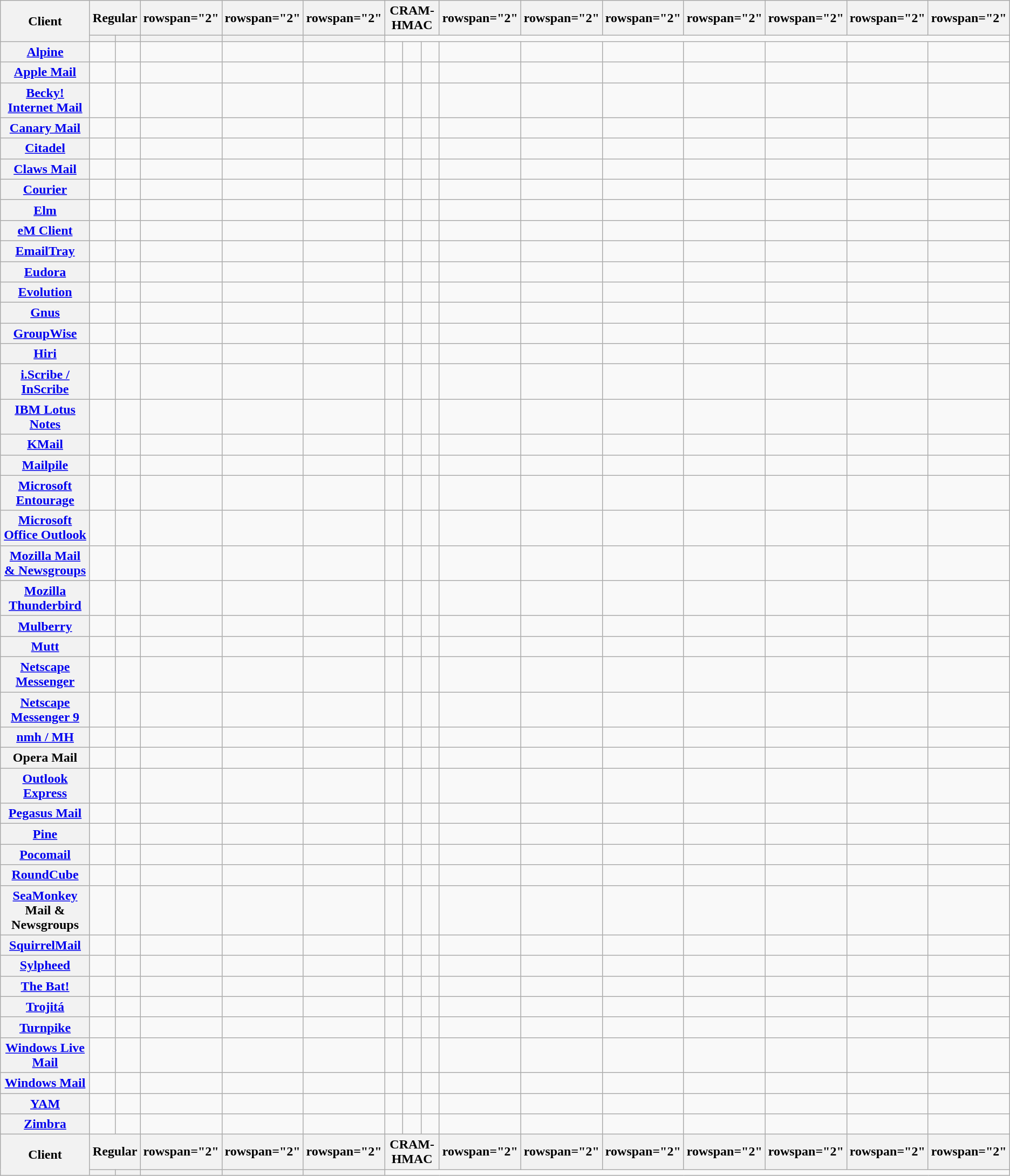<table class="wikitable sortable sort-under sticky-header-multi">
<tr>
<th rowspan="2">Client</th>
<th colspan="2">Regular</th>
<th>rowspan="2" </th>
<th>rowspan="2" </th>
<th>rowspan="2" </th>
<th colspan="3">CRAM-HMAC<br></th>
<th>rowspan="2" </th>
<th>rowspan="2" </th>
<th>rowspan="2" </th>
<th>rowspan="2" </th>
<th>rowspan="2" </th>
<th>rowspan="2" </th>
<th>rowspan="2" </th>
</tr>
<tr>
<th></th>
<th></th>
<th></th>
<th></th>
<th></th>
</tr>
<tr>
<th><a href='#'>Alpine</a></th>
<td></td>
<td></td>
<td></td>
<td></td>
<td></td>
<td></td>
<td></td>
<td></td>
<td></td>
<td></td>
<td></td>
<td></td>
<td></td>
<td></td>
<td></td>
</tr>
<tr>
<th><a href='#'>Apple Mail</a></th>
<td></td>
<td></td>
<td></td>
<td></td>
<td></td>
<td></td>
<td></td>
<td></td>
<td></td>
<td></td>
<td></td>
<td></td>
<td></td>
<td></td>
<td> </td>
</tr>
<tr>
<th><a href='#'>Becky! Internet Mail</a></th>
<td></td>
<td></td>
<td></td>
<td></td>
<td></td>
<td></td>
<td></td>
<td></td>
<td></td>
<td></td>
<td></td>
<td></td>
<td></td>
<td></td>
<td></td>
</tr>
<tr>
<th><a href='#'>Canary Mail</a></th>
<td></td>
<td></td>
<td></td>
<td></td>
<td></td>
<td></td>
<td></td>
<td></td>
<td></td>
<td></td>
<td></td>
<td></td>
<td></td>
<td></td>
<td></td>
</tr>
<tr>
<th><a href='#'>Citadel</a></th>
<td></td>
<td></td>
<td></td>
<td></td>
<td></td>
<td></td>
<td></td>
<td></td>
<td></td>
<td></td>
<td></td>
<td></td>
<td></td>
<td></td>
<td></td>
</tr>
<tr>
<th><a href='#'>Claws Mail</a></th>
<td></td>
<td></td>
<td></td>
<td></td>
<td></td>
<td></td>
<td></td>
<td></td>
<td></td>
<td></td>
<td></td>
<td></td>
<td></td>
<td></td>
<td></td>
</tr>
<tr>
<th><a href='#'>Courier</a></th>
<td></td>
<td></td>
<td></td>
<td></td>
<td></td>
<td></td>
<td></td>
<td></td>
<td></td>
<td></td>
<td></td>
<td></td>
<td></td>
<td></td>
<td></td>
</tr>
<tr>
<th><a href='#'>Elm</a></th>
<td></td>
<td></td>
<td></td>
<td></td>
<td></td>
<td></td>
<td></td>
<td></td>
<td></td>
<td></td>
<td></td>
<td></td>
<td></td>
<td></td>
<td></td>
</tr>
<tr>
<th><a href='#'>eM Client</a></th>
<td></td>
<td></td>
<td></td>
<td></td>
<td></td>
<td></td>
<td></td>
<td></td>
<td></td>
<td></td>
<td></td>
<td></td>
<td></td>
<td></td>
<td></td>
</tr>
<tr>
<th><a href='#'>EmailTray</a></th>
<td></td>
<td></td>
<td></td>
<td></td>
<td></td>
<td></td>
<td></td>
<td></td>
<td></td>
<td></td>
<td></td>
<td></td>
<td></td>
<td></td>
<td></td>
</tr>
<tr>
<th><a href='#'>Eudora</a></th>
<td></td>
<td></td>
<td></td>
<td></td>
<td></td>
<td></td>
<td></td>
<td></td>
<td></td>
<td></td>
<td></td>
<td></td>
<td></td>
<td></td>
<td></td>
</tr>
<tr>
<th><a href='#'>Evolution</a></th>
<td></td>
<td></td>
<td></td>
<td></td>
<td></td>
<td></td>
<td></td>
<td></td>
<td></td>
<td></td>
<td></td>
<td></td>
<td></td>
<td></td>
<td></td>
</tr>
<tr>
<th><a href='#'>Gnus</a></th>
<td></td>
<td></td>
<td></td>
<td></td>
<td></td>
<td></td>
<td></td>
<td></td>
<td></td>
<td></td>
<td></td>
<td></td>
<td></td>
<td></td>
<td></td>
</tr>
<tr>
<th><a href='#'>GroupWise</a></th>
<td></td>
<td></td>
<td></td>
<td></td>
<td></td>
<td></td>
<td></td>
<td></td>
<td></td>
<td></td>
<td></td>
<td></td>
<td></td>
<td></td>
<td></td>
</tr>
<tr>
<th><a href='#'>Hiri</a></th>
<td></td>
<td></td>
<td></td>
<td></td>
<td></td>
<td></td>
<td></td>
<td></td>
<td></td>
<td></td>
<td></td>
<td></td>
<td></td>
<td></td>
<td></td>
</tr>
<tr>
<th><a href='#'>i.Scribe / InScribe</a></th>
<td></td>
<td></td>
<td></td>
<td></td>
<td></td>
<td></td>
<td></td>
<td></td>
<td></td>
<td></td>
<td></td>
<td></td>
<td></td>
<td></td>
<td></td>
</tr>
<tr>
<th><a href='#'>IBM Lotus Notes</a></th>
<td></td>
<td></td>
<td></td>
<td></td>
<td></td>
<td></td>
<td></td>
<td></td>
<td></td>
<td></td>
<td></td>
<td></td>
<td></td>
<td></td>
<td></td>
</tr>
<tr>
<th><a href='#'>KMail</a></th>
<td></td>
<td></td>
<td></td>
<td></td>
<td></td>
<td></td>
<td></td>
<td></td>
<td></td>
<td></td>
<td></td>
<td></td>
<td></td>
<td></td>
<td></td>
</tr>
<tr>
<th><a href='#'>Mailpile</a></th>
<td></td>
<td></td>
<td></td>
<td></td>
<td></td>
<td></td>
<td></td>
<td></td>
<td></td>
<td></td>
<td></td>
<td></td>
<td></td>
<td></td>
<td></td>
</tr>
<tr>
<th><a href='#'>Microsoft Entourage</a></th>
<td></td>
<td></td>
<td></td>
<td></td>
<td></td>
<td></td>
<td></td>
<td></td>
<td></td>
<td></td>
<td></td>
<td></td>
<td></td>
<td></td>
<td></td>
</tr>
<tr>
<th><a href='#'>Microsoft Office Outlook</a></th>
<td></td>
<td></td>
<td></td>
<td></td>
<td></td>
<td></td>
<td></td>
<td></td>
<td></td>
<td></td>
<td></td>
<td></td>
<td></td>
<td></td>
<td></td>
</tr>
<tr>
<th><a href='#'>Mozilla Mail & Newsgroups</a></th>
<td></td>
<td></td>
<td></td>
<td></td>
<td></td>
<td></td>
<td></td>
<td></td>
<td></td>
<td></td>
<td></td>
<td></td>
<td></td>
<td></td>
<td></td>
</tr>
<tr>
<th><a href='#'>Mozilla Thunderbird</a></th>
<td></td>
<td></td>
<td></td>
<td></td>
<td></td>
<td></td>
<td></td>
<td></td>
<td></td>
<td></td>
<td></td>
<td></td>
<td></td>
<td></td>
<td></td>
</tr>
<tr>
<th><a href='#'>Mulberry</a></th>
<td></td>
<td></td>
<td></td>
<td></td>
<td></td>
<td></td>
<td></td>
<td></td>
<td></td>
<td></td>
<td></td>
<td></td>
<td></td>
<td></td>
<td></td>
</tr>
<tr>
<th><a href='#'>Mutt</a></th>
<td></td>
<td></td>
<td></td>
<td></td>
<td></td>
<td></td>
<td></td>
<td></td>
<td></td>
<td></td>
<td></td>
<td></td>
<td></td>
<td></td>
<td></td>
</tr>
<tr>
<th><a href='#'>Netscape Messenger</a></th>
<td></td>
<td></td>
<td></td>
<td></td>
<td></td>
<td></td>
<td></td>
<td></td>
<td></td>
<td></td>
<td></td>
<td></td>
<td></td>
<td></td>
<td></td>
</tr>
<tr>
<th><a href='#'>Netscape Messenger 9</a></th>
<td></td>
<td></td>
<td></td>
<td></td>
<td></td>
<td></td>
<td></td>
<td></td>
<td></td>
<td></td>
<td></td>
<td></td>
<td></td>
<td></td>
<td></td>
</tr>
<tr>
<th><a href='#'>nmh / MH</a></th>
<td></td>
<td></td>
<td></td>
<td></td>
<td></td>
<td></td>
<td></td>
<td></td>
<td></td>
<td></td>
<td></td>
<td></td>
<td></td>
<td></td>
<td></td>
</tr>
<tr>
<th>Opera Mail</th>
<td></td>
<td></td>
<td></td>
<td></td>
<td></td>
<td></td>
<td></td>
<td></td>
<td></td>
<td></td>
<td></td>
<td></td>
<td></td>
<td></td>
<td></td>
</tr>
<tr>
<th><a href='#'>Outlook Express</a></th>
<td></td>
<td></td>
<td></td>
<td></td>
<td></td>
<td></td>
<td></td>
<td></td>
<td></td>
<td></td>
<td></td>
<td></td>
<td></td>
<td></td>
<td></td>
</tr>
<tr>
<th><a href='#'>Pegasus Mail</a></th>
<td></td>
<td></td>
<td></td>
<td></td>
<td></td>
<td></td>
<td></td>
<td></td>
<td></td>
<td></td>
<td></td>
<td></td>
<td></td>
<td></td>
<td></td>
</tr>
<tr>
<th><a href='#'>Pine</a></th>
<td></td>
<td></td>
<td></td>
<td></td>
<td></td>
<td></td>
<td></td>
<td></td>
<td></td>
<td></td>
<td></td>
<td></td>
<td></td>
<td></td>
<td></td>
</tr>
<tr>
<th><a href='#'>Pocomail</a></th>
<td></td>
<td></td>
<td></td>
<td></td>
<td></td>
<td></td>
<td></td>
<td></td>
<td></td>
<td></td>
<td></td>
<td></td>
<td></td>
<td></td>
<td></td>
</tr>
<tr>
<th><a href='#'>RoundCube</a></th>
<td></td>
<td></td>
<td></td>
<td></td>
<td></td>
<td></td>
<td></td>
<td></td>
<td></td>
<td></td>
<td></td>
<td></td>
<td></td>
<td></td>
<td></td>
</tr>
<tr>
<th><a href='#'>SeaMonkey</a> Mail & Newsgroups</th>
<td></td>
<td></td>
<td></td>
<td></td>
<td></td>
<td></td>
<td></td>
<td></td>
<td></td>
<td></td>
<td></td>
<td></td>
<td></td>
<td></td>
<td></td>
</tr>
<tr>
<th><a href='#'>SquirrelMail</a></th>
<td></td>
<td></td>
<td></td>
<td></td>
<td></td>
<td></td>
<td></td>
<td></td>
<td></td>
<td></td>
<td></td>
<td></td>
<td></td>
<td></td>
<td></td>
</tr>
<tr>
<th><a href='#'>Sylpheed</a></th>
<td></td>
<td></td>
<td></td>
<td></td>
<td></td>
<td></td>
<td></td>
<td></td>
<td></td>
<td></td>
<td></td>
<td></td>
<td></td>
<td></td>
<td></td>
</tr>
<tr>
<th><a href='#'>The Bat!</a></th>
<td></td>
<td></td>
<td></td>
<td></td>
<td></td>
<td></td>
<td></td>
<td></td>
<td></td>
<td></td>
<td> </td>
<td> </td>
<td></td>
<td></td>
<td></td>
</tr>
<tr>
<th><a href='#'>Trojitá</a></th>
<td></td>
<td></td>
<td></td>
<td></td>
<td></td>
<td></td>
<td></td>
<td></td>
<td></td>
<td></td>
<td></td>
<td></td>
<td></td>
<td></td>
<td></td>
</tr>
<tr>
<th><a href='#'>Turnpike</a></th>
<td></td>
<td></td>
<td></td>
<td></td>
<td></td>
<td></td>
<td></td>
<td></td>
<td></td>
<td></td>
<td></td>
<td></td>
<td></td>
<td></td>
<td></td>
</tr>
<tr>
<th><a href='#'>Windows Live Mail</a></th>
<td></td>
<td></td>
<td></td>
<td></td>
<td></td>
<td></td>
<td></td>
<td></td>
<td></td>
<td></td>
<td></td>
<td></td>
<td></td>
<td></td>
<td></td>
</tr>
<tr>
<th><a href='#'>Windows Mail</a></th>
<td></td>
<td></td>
<td></td>
<td></td>
<td></td>
<td></td>
<td></td>
<td></td>
<td></td>
<td></td>
<td></td>
<td></td>
<td></td>
<td></td>
<td> </td>
</tr>
<tr>
<th><a href='#'>YAM</a></th>
<td></td>
<td></td>
<td></td>
<td></td>
<td></td>
<td></td>
<td></td>
<td></td>
<td></td>
<td></td>
<td></td>
<td></td>
<td></td>
<td></td>
<td></td>
</tr>
<tr>
<th><a href='#'>Zimbra</a></th>
<td></td>
<td></td>
<td></td>
<td></td>
<td></td>
<td></td>
<td></td>
<td></td>
<td></td>
<td></td>
<td></td>
<td></td>
<td> </td>
<td></td>
<td></td>
</tr>
<tr class="sortbottom">
<th rowspan="2">Client</th>
<th colspan="2">Regular</th>
<th>rowspan="2" </th>
<th>rowspan="2" </th>
<th>rowspan="2" </th>
<th colspan="3">CRAM-HMAC<br></th>
<th>rowspan="2" </th>
<th>rowspan="2" </th>
<th>rowspan="2" </th>
<th>rowspan="2" </th>
<th>rowspan="2" </th>
<th>rowspan="2" </th>
<th>rowspan="2" </th>
</tr>
<tr class="sortbottom">
<th></th>
<th></th>
<th></th>
<th></th>
<th></th>
</tr>
</table>
